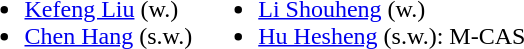<table>
<tr>
<td><br><ul><li><a href='#'>Kefeng Liu</a> (w.)</li><li><a href='#'>Chen Hang</a> (s.w.)</li></ul></td>
<td><br><ul><li><a href='#'>Li Shouheng</a> (w.)</li><li><a href='#'>Hu Hesheng</a> (s.w.): M-CAS</li></ul></td>
</tr>
</table>
